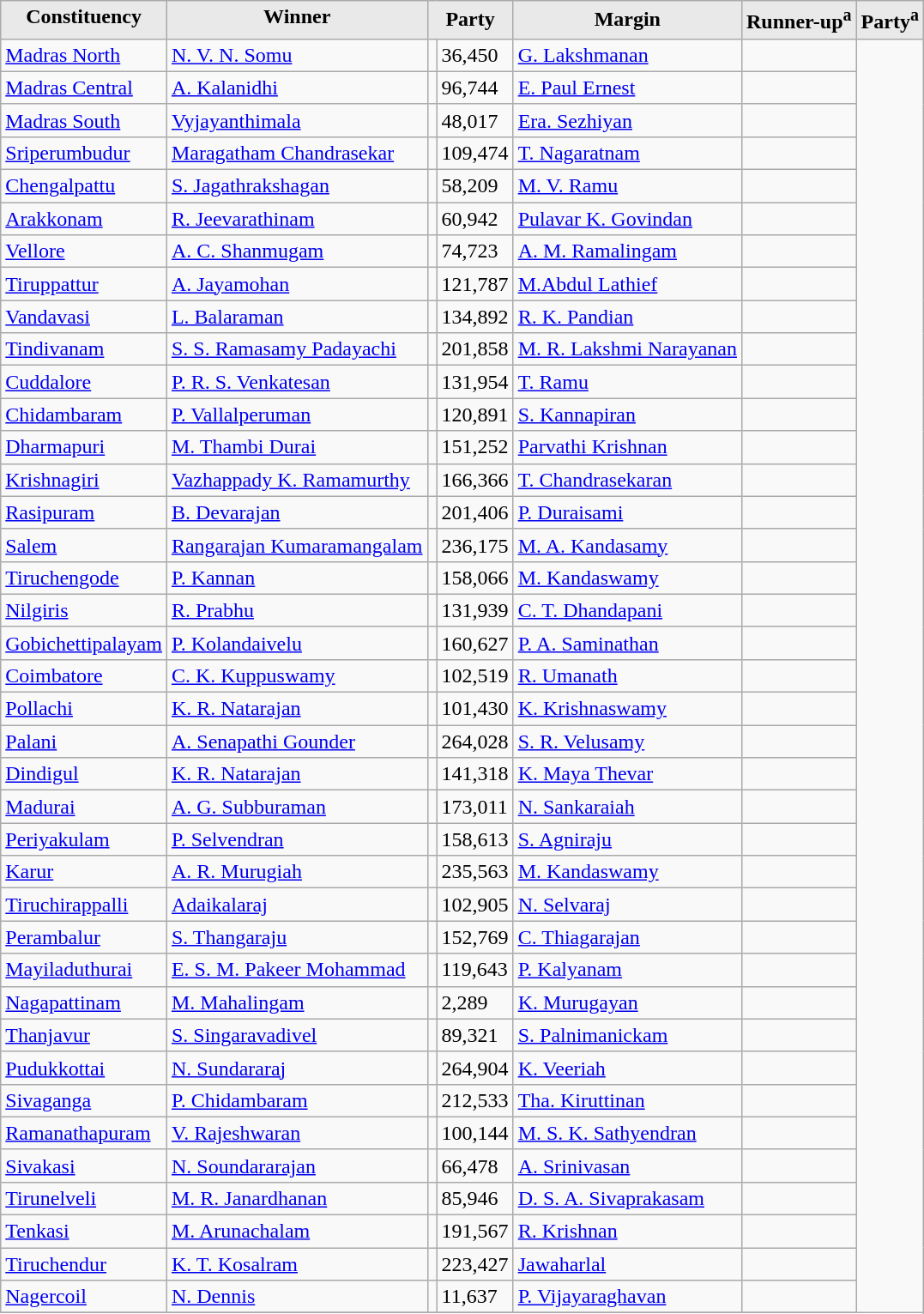<table class="wikitable sortable">
<tr>
<th style="background-color:#E9E9E9" align=left valign=top>Constituency</th>
<th style="background-color:#E9E9E9" align=left valign=top>Winner</th>
<th style="background-color:#E9E9E9" align=right colspan="2">Party</th>
<th style="background-color:#E9E9E9" align=right>Margin</th>
<th style="background-color:#E9E9E9" align=right>Runner-up<sup>a</sup></th>
<th style="background-color:#E9E9E9" align=right colspan="2">Party<sup>a</sup></th>
</tr>
<tr>
<td><a href='#'>Madras North</a></td>
<td><a href='#'>N. V. N. Somu</a></td>
<td></td>
<td>36,450</td>
<td><a href='#'>G. Lakshmanan</a></td>
<td></td>
</tr>
<tr>
<td><a href='#'>Madras Central</a></td>
<td><a href='#'>A. Kalanidhi</a></td>
<td></td>
<td>96,744</td>
<td><a href='#'>E. Paul Ernest</a></td>
<td></td>
</tr>
<tr>
<td><a href='#'>Madras South</a></td>
<td><a href='#'>Vyjayanthimala</a></td>
<td></td>
<td>48,017</td>
<td><a href='#'>Era. Sezhiyan</a></td>
<td></td>
</tr>
<tr>
<td><a href='#'>Sriperumbudur</a></td>
<td><a href='#'>Maragatham Chandrasekar</a></td>
<td></td>
<td>109,474</td>
<td><a href='#'>T. Nagaratnam</a></td>
<td></td>
</tr>
<tr>
<td><a href='#'>Chengalpattu</a></td>
<td><a href='#'>S. Jagathrakshagan</a></td>
<td></td>
<td>58,209</td>
<td><a href='#'>M. V. Ramu</a></td>
<td></td>
</tr>
<tr>
<td><a href='#'>Arakkonam</a></td>
<td><a href='#'>R. Jeevarathinam</a></td>
<td></td>
<td>60,942</td>
<td><a href='#'>Pulavar K. Govindan</a></td>
<td></td>
</tr>
<tr>
<td><a href='#'>Vellore</a></td>
<td><a href='#'>A. C. Shanmugam</a></td>
<td></td>
<td>74,723</td>
<td><a href='#'>A. M. Ramalingam</a></td>
<td></td>
</tr>
<tr>
<td><a href='#'>Tiruppattur</a></td>
<td><a href='#'>A. Jayamohan</a></td>
<td></td>
<td>121,787</td>
<td><a href='#'>M.Abdul Lathief</a></td>
<td></td>
</tr>
<tr>
<td><a href='#'>Vandavasi</a></td>
<td><a href='#'>L. Balaraman</a></td>
<td></td>
<td>134,892</td>
<td><a href='#'>R. K. Pandian</a></td>
<td></td>
</tr>
<tr>
<td><a href='#'>Tindivanam</a></td>
<td><a href='#'>S. S. Ramasamy Padayachi</a></td>
<td></td>
<td>201,858</td>
<td><a href='#'>M. R. Lakshmi Narayanan</a></td>
<td></td>
</tr>
<tr>
<td><a href='#'>Cuddalore</a></td>
<td><a href='#'>P. R. S. Venkatesan</a></td>
<td></td>
<td>131,954</td>
<td><a href='#'>T. Ramu</a></td>
<td></td>
</tr>
<tr>
<td><a href='#'>Chidambaram</a></td>
<td><a href='#'>P. Vallalperuman</a></td>
<td></td>
<td>120,891</td>
<td><a href='#'>S. Kannapiran</a></td>
<td></td>
</tr>
<tr>
<td><a href='#'>Dharmapuri</a></td>
<td><a href='#'>M. Thambi Durai</a></td>
<td></td>
<td>151,252</td>
<td><a href='#'>Parvathi Krishnan</a></td>
<td></td>
</tr>
<tr>
<td><a href='#'>Krishnagiri</a></td>
<td><a href='#'>Vazhappady K. Ramamurthy</a></td>
<td></td>
<td>166,366</td>
<td><a href='#'>T. Chandrasekaran</a></td>
<td></td>
</tr>
<tr>
<td><a href='#'>Rasipuram</a></td>
<td><a href='#'>B. Devarajan</a></td>
<td></td>
<td>201,406</td>
<td><a href='#'>P. Duraisami</a></td>
<td></td>
</tr>
<tr>
<td><a href='#'>Salem</a></td>
<td><a href='#'>Rangarajan Kumaramangalam</a></td>
<td></td>
<td>236,175</td>
<td><a href='#'>M. A. Kandasamy</a></td>
<td></td>
</tr>
<tr>
<td><a href='#'>Tiruchengode</a></td>
<td><a href='#'>P. Kannan</a></td>
<td></td>
<td>158,066</td>
<td><a href='#'>M. Kandaswamy</a></td>
<td></td>
</tr>
<tr>
<td><a href='#'>Nilgiris</a></td>
<td><a href='#'>R. Prabhu</a></td>
<td></td>
<td>131,939</td>
<td><a href='#'>C. T. Dhandapani</a></td>
<td></td>
</tr>
<tr>
<td><a href='#'>Gobichettipalayam</a></td>
<td><a href='#'>P. Kolandaivelu</a></td>
<td></td>
<td>160,627</td>
<td><a href='#'>P. A. Saminathan</a></td>
<td></td>
</tr>
<tr>
<td><a href='#'>Coimbatore</a></td>
<td><a href='#'>C. K. Kuppuswamy</a></td>
<td></td>
<td>102,519</td>
<td><a href='#'>R. Umanath</a></td>
<td></td>
</tr>
<tr>
<td><a href='#'>Pollachi</a></td>
<td><a href='#'>K. R. Natarajan</a></td>
<td></td>
<td>101,430</td>
<td><a href='#'>K. Krishnaswamy</a></td>
<td></td>
</tr>
<tr>
<td><a href='#'>Palani</a></td>
<td><a href='#'>A. Senapathi Gounder</a></td>
<td></td>
<td>264,028</td>
<td><a href='#'>S. R. Velusamy</a></td>
<td></td>
</tr>
<tr>
<td><a href='#'>Dindigul</a></td>
<td><a href='#'>K. R. Natarajan</a></td>
<td></td>
<td>141,318</td>
<td><a href='#'>K. Maya Thevar</a></td>
<td></td>
</tr>
<tr>
<td><a href='#'>Madurai</a></td>
<td><a href='#'>A. G. Subburaman</a></td>
<td></td>
<td>173,011</td>
<td><a href='#'>N. Sankaraiah</a></td>
<td></td>
</tr>
<tr>
<td><a href='#'>Periyakulam</a></td>
<td><a href='#'>P. Selvendran</a></td>
<td></td>
<td>158,613</td>
<td><a href='#'>S. Agniraju</a></td>
<td></td>
</tr>
<tr>
<td><a href='#'>Karur</a></td>
<td><a href='#'>A. R. Murugiah</a></td>
<td></td>
<td>235,563</td>
<td><a href='#'>M. Kandaswamy</a></td>
<td></td>
</tr>
<tr>
<td><a href='#'>Tiruchirappalli</a></td>
<td><a href='#'>Adaikalaraj</a></td>
<td></td>
<td>102,905</td>
<td><a href='#'>N. Selvaraj</a></td>
<td></td>
</tr>
<tr>
<td><a href='#'>Perambalur</a></td>
<td><a href='#'>S. Thangaraju</a></td>
<td></td>
<td>152,769</td>
<td><a href='#'>C. Thiagarajan</a></td>
<td></td>
</tr>
<tr>
<td><a href='#'>Mayiladuthurai</a></td>
<td><a href='#'>E. S. M. Pakeer Mohammad</a></td>
<td></td>
<td>119,643</td>
<td><a href='#'>P. Kalyanam</a></td>
<td></td>
</tr>
<tr>
<td><a href='#'>Nagapattinam</a></td>
<td><a href='#'>M. Mahalingam</a></td>
<td></td>
<td>2,289</td>
<td><a href='#'>K. Murugayan</a></td>
<td></td>
</tr>
<tr>
<td><a href='#'>Thanjavur</a></td>
<td><a href='#'>S. Singaravadivel</a></td>
<td></td>
<td>89,321</td>
<td><a href='#'>S. Palnimanickam</a></td>
<td></td>
</tr>
<tr>
<td><a href='#'>Pudukkottai</a></td>
<td><a href='#'>N. Sundararaj</a></td>
<td></td>
<td>264,904</td>
<td><a href='#'>K. Veeriah</a></td>
<td></td>
</tr>
<tr>
<td><a href='#'>Sivaganga</a></td>
<td><a href='#'>P. Chidambaram</a></td>
<td></td>
<td>212,533</td>
<td><a href='#'>Tha. Kiruttinan</a></td>
<td></td>
</tr>
<tr>
<td><a href='#'>Ramanathapuram</a></td>
<td><a href='#'>V. Rajeshwaran</a></td>
<td></td>
<td>100,144</td>
<td><a href='#'>M. S. K. Sathyendran</a></td>
<td></td>
</tr>
<tr>
<td><a href='#'>Sivakasi</a></td>
<td><a href='#'>N. Soundararajan</a></td>
<td></td>
<td>66,478</td>
<td><a href='#'>A. Srinivasan</a></td>
<td></td>
</tr>
<tr>
<td><a href='#'>Tirunelveli</a></td>
<td><a href='#'>M. R. Janardhanan</a></td>
<td></td>
<td>85,946</td>
<td><a href='#'>D. S. A. Sivaprakasam</a></td>
<td></td>
</tr>
<tr>
<td><a href='#'>Tenkasi</a></td>
<td><a href='#'>M. Arunachalam</a></td>
<td></td>
<td>191,567</td>
<td><a href='#'>R. Krishnan</a></td>
<td></td>
</tr>
<tr>
<td><a href='#'>Tiruchendur</a></td>
<td><a href='#'>K. T. Kosalram</a></td>
<td></td>
<td>223,427</td>
<td><a href='#'>Jawaharlal</a></td>
<td></td>
</tr>
<tr>
<td><a href='#'>Nagercoil</a></td>
<td><a href='#'>N. Dennis</a></td>
<td></td>
<td>11,637</td>
<td><a href='#'>P. Vijayaraghavan</a></td>
<td></td>
</tr>
<tr>
</tr>
</table>
